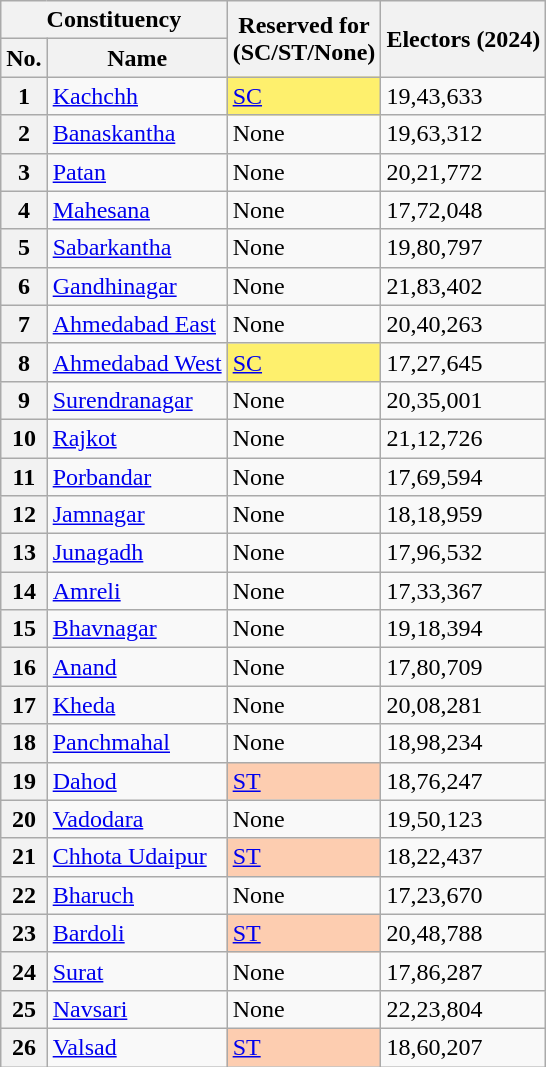<table class="wikitable sortable">
<tr>
<th scope=colgroup colspan="2">Constituency</th>
<th scope=col rowspan=2>Reserved for<br>(SC/ST/None)</th>
<th rowspan="2">Electors (2024)</th>
</tr>
<tr>
<th scope=col>No.</th>
<th scope=col>Name</th>
</tr>
<tr>
<th scope=row>1</th>
<td><a href='#'>Kachchh</a></td>
<td style="background:#fef06d;"><a href='#'>SC</a></td>
<td>19,43,633</td>
</tr>
<tr>
<th scope=row>2</th>
<td><a href='#'>Banaskantha</a></td>
<td>None</td>
<td>19,63,312</td>
</tr>
<tr>
<th scope=row>3</th>
<td><a href='#'>Patan</a></td>
<td>None</td>
<td>20,21,772</td>
</tr>
<tr>
<th scope=row>4</th>
<td><a href='#'>Mahesana</a></td>
<td>None</td>
<td>17,72,048</td>
</tr>
<tr>
<th scope=row>5</th>
<td><a href='#'>Sabarkantha</a></td>
<td>None</td>
<td>19,80,797</td>
</tr>
<tr>
<th scope=row>6</th>
<td><a href='#'>Gandhinagar</a></td>
<td>None</td>
<td>21,83,402</td>
</tr>
<tr>
<th scope=row>7</th>
<td><a href='#'>Ahmedabad East</a></td>
<td>None</td>
<td>20,40,263</td>
</tr>
<tr>
<th scope=row>8</th>
<td><a href='#'>Ahmedabad West</a></td>
<td style="background:#fef06d;"><a href='#'>SC</a></td>
<td>17,27,645</td>
</tr>
<tr>
<th scope=row>9</th>
<td><a href='#'>Surendranagar</a></td>
<td>None</td>
<td>20,35,001</td>
</tr>
<tr>
<th scope=row>10</th>
<td><a href='#'>Rajkot</a></td>
<td>None</td>
<td>21,12,726</td>
</tr>
<tr>
<th scope=row>11</th>
<td><a href='#'>Porbandar</a></td>
<td>None</td>
<td>17,69,594</td>
</tr>
<tr>
<th scope=row>12</th>
<td><a href='#'>Jamnagar</a></td>
<td>None</td>
<td>18,18,959</td>
</tr>
<tr>
<th scope=row>13</th>
<td><a href='#'>Junagadh</a></td>
<td>None</td>
<td>17,96,532</td>
</tr>
<tr>
<th scope=row>14</th>
<td><a href='#'>Amreli</a></td>
<td>None</td>
<td>17,33,367</td>
</tr>
<tr>
<th scope=row>15</th>
<td><a href='#'>Bhavnagar</a></td>
<td>None</td>
<td>19,18,394</td>
</tr>
<tr>
<th scope=row>16</th>
<td><a href='#'>Anand</a></td>
<td>None</td>
<td>17,80,709</td>
</tr>
<tr>
<th scope=row>17</th>
<td><a href='#'>Kheda</a></td>
<td>None</td>
<td>20,08,281</td>
</tr>
<tr>
<th scope=row>18</th>
<td><a href='#'>Panchmahal</a></td>
<td>None</td>
<td>18,98,234</td>
</tr>
<tr>
<th scope=row>19</th>
<td><a href='#'>Dahod</a></td>
<td style="background:#fdcdb0;"><a href='#'>ST</a></td>
<td>18,76,247</td>
</tr>
<tr>
<th scope=row>20</th>
<td><a href='#'>Vadodara</a></td>
<td>None</td>
<td>19,50,123</td>
</tr>
<tr>
<th scope=row>21</th>
<td><a href='#'>Chhota Udaipur</a></td>
<td style="background:#fdcdb0;"><a href='#'>ST</a></td>
<td>18,22,437</td>
</tr>
<tr>
<th scope=row>22</th>
<td><a href='#'>Bharuch</a></td>
<td>None</td>
<td>17,23,670</td>
</tr>
<tr>
<th scope=row>23</th>
<td><a href='#'>Bardoli</a></td>
<td style="background:#fdcdb0;"><a href='#'>ST</a></td>
<td>20,48,788</td>
</tr>
<tr>
<th scope=row>24</th>
<td><a href='#'>Surat</a></td>
<td>None</td>
<td>17,86,287</td>
</tr>
<tr>
<th scope=row>25</th>
<td><a href='#'>Navsari</a></td>
<td>None</td>
<td>22,23,804</td>
</tr>
<tr>
<th scope=row>26</th>
<td><a href='#'>Valsad</a></td>
<td style="background:#fdcdb0;"><a href='#'>ST</a></td>
<td>18,60,207</td>
</tr>
</table>
